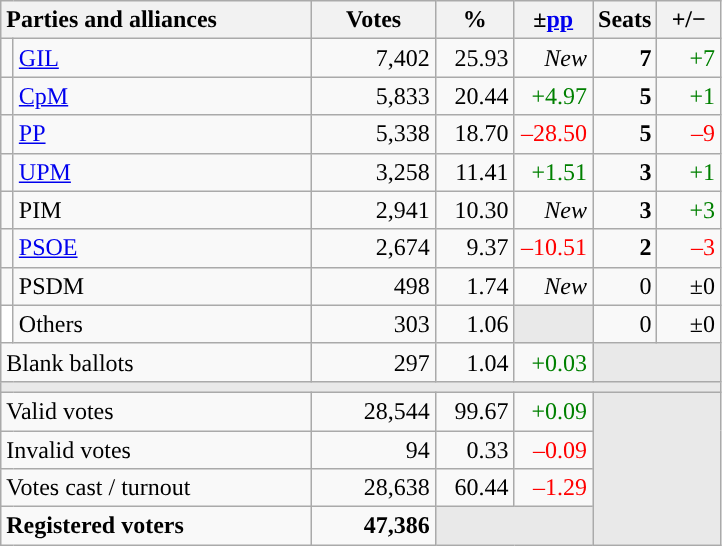<table class="wikitable" style="text-align:right;">
<tr>
<th style="text-align:left;" colspan="2" width="200">Parties and alliances</th>
<th width="75">Votes</th>
<th width="45">%</th>
<th width="45">±<a href='#'>pp</a></th>
<th width="35">Seats</th>
<th width="35">+/−</th>
</tr>
<tr>
<td width="1" style="color:inherit;background:"></td>
<td align="left"><a href='#'>GIL</a></td>
<td>7,402</td>
<td>25.93</td>
<td><em>New</em></td>
<td><strong>7</strong></td>
<td style="color:green;">+7</td>
</tr>
<tr>
<td style="color:inherit;background:"></td>
<td align="left"><a href='#'>CpM</a></td>
<td>5,833</td>
<td>20.44</td>
<td style="color:green;">+4.97</td>
<td><strong>5</strong></td>
<td style="color:green;">+1</td>
</tr>
<tr>
<td style="color:inherit;background:"></td>
<td align="left"><a href='#'>PP</a></td>
<td>5,338</td>
<td>18.70</td>
<td style="color:red;">–28.50</td>
<td><strong>5</strong></td>
<td style="color:red;">–9</td>
</tr>
<tr>
<td style="color:inherit;background:"></td>
<td align="left"><a href='#'>UPM</a></td>
<td>3,258</td>
<td>11.41</td>
<td style="color:green;">+1.51</td>
<td><strong>3</strong></td>
<td style="color:green;">+1</td>
</tr>
<tr>
<td style="color:inherit;background:"></td>
<td align="left">PIM</td>
<td>2,941</td>
<td>10.30</td>
<td><em>New</em></td>
<td><strong>3</strong></td>
<td style="color:green;">+3</td>
</tr>
<tr>
<td style="color:inherit;background:"></td>
<td align="left"><a href='#'>PSOE</a></td>
<td>2,674</td>
<td>9.37</td>
<td style="color:red;">–10.51</td>
<td><strong>2</strong></td>
<td style="color:red;">–3</td>
</tr>
<tr>
<td style="color:inherit;background:"></td>
<td align="left">PSDM</td>
<td>498</td>
<td>1.74</td>
<td><em>New</em></td>
<td>0</td>
<td>±0</td>
</tr>
<tr>
<td bgcolor="white"></td>
<td align="left">Others</td>
<td>303</td>
<td>1.06</td>
<td bgcolor="#E9E9E9"></td>
<td>0</td>
<td>±0</td>
</tr>
<tr>
<td align="left" colspan="2">Blank ballots</td>
<td>297</td>
<td>1.04</td>
<td style="color:green;">+0.03</td>
<td bgcolor="#E9E9E9" colspan="2"></td>
</tr>
<tr>
<td colspan="7" bgcolor="#E9E9E9"></td>
</tr>
<tr>
<td align="left" colspan="2">Valid votes</td>
<td>28,544</td>
<td>99.67</td>
<td style="color:green;">+0.09</td>
<td bgcolor="#E9E9E9" colspan="2" rowspan="4"></td>
</tr>
<tr>
<td align="left" colspan="2">Invalid votes</td>
<td>94</td>
<td>0.33</td>
<td style="color:red;">–0.09</td>
</tr>
<tr>
<td align="left" colspan="2">Votes cast / turnout</td>
<td>28,638</td>
<td>60.44</td>
<td style="color:red;">–1.29</td>
</tr>
<tr style="font-weight:bold;">
<td align="left" colspan="2">Registered voters</td>
<td>47,386</td>
<td bgcolor="#E9E9E9" colspan="2"></td>
</tr>
</table>
